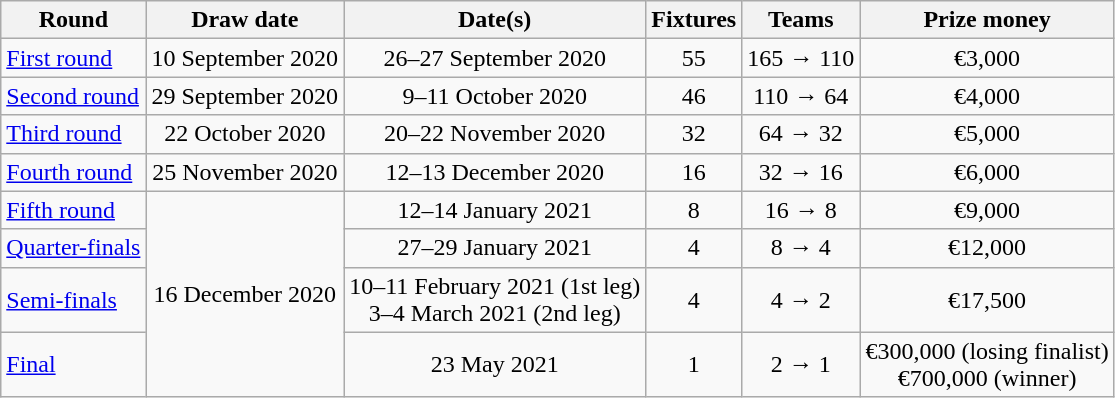<table class="wikitable" style="text-align:center;">
<tr>
<th>Round</th>
<th>Draw date</th>
<th>Date(s)</th>
<th>Fixtures</th>
<th>Teams</th>
<th>Prize money</th>
</tr>
<tr>
<td style="text-align:left;"><a href='#'>First round</a></td>
<td>10 September 2020</td>
<td>26–27 September 2020</td>
<td>55</td>
<td>165 → 110</td>
<td>€3,000</td>
</tr>
<tr>
<td style="text-align:left;"><a href='#'>Second round</a></td>
<td>29 September 2020</td>
<td>9–11 October 2020</td>
<td>46</td>
<td>110 → 64</td>
<td>€4,000</td>
</tr>
<tr>
<td style="text-align:left;"><a href='#'>Third round</a></td>
<td>22 October 2020</td>
<td>20–22 November 2020</td>
<td>32</td>
<td>64 → 32</td>
<td>€5,000</td>
</tr>
<tr>
<td style="text-align:left;"><a href='#'>Fourth round</a></td>
<td>25 November 2020</td>
<td>12–13 December 2020</td>
<td>16</td>
<td>32 → 16</td>
<td>€6,000</td>
</tr>
<tr>
<td style="text-align:left;"><a href='#'>Fifth round</a></td>
<td rowspan=4>16 December 2020</td>
<td>12–14 January 2021</td>
<td>8</td>
<td>16 → 8</td>
<td>€9,000</td>
</tr>
<tr>
<td style="text-align:left;"><a href='#'>Quarter-finals</a></td>
<td>27–29 January 2021</td>
<td>4</td>
<td>8 → 4</td>
<td>€12,000</td>
</tr>
<tr>
<td style="text-align:left;"><a href='#'>Semi-finals</a></td>
<td>10–11 February 2021 (1st leg)<br>3–4 March 2021 (2nd leg)</td>
<td>4</td>
<td>4 → 2</td>
<td>€17,500</td>
</tr>
<tr>
<td style="text-align:left;"><a href='#'>Final</a></td>
<td>23 May 2021</td>
<td>1</td>
<td>2 → 1</td>
<td>€300,000 (losing finalist)<br>€700,000 (winner)</td>
</tr>
</table>
